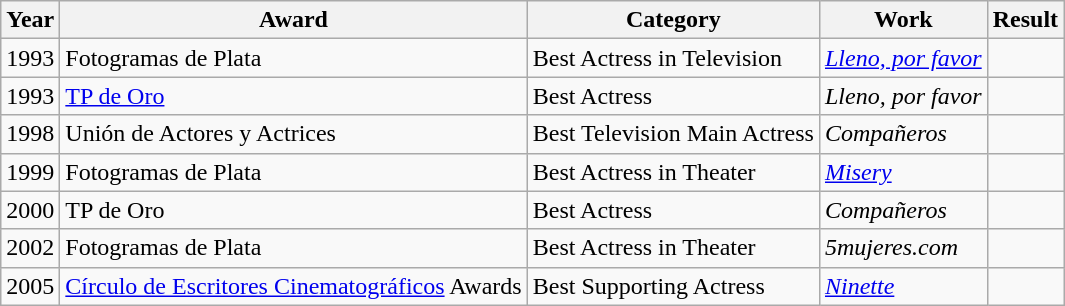<table class = "wikitable sortable">
<tr>
<th>Year</th>
<th>Award</th>
<th>Category</th>
<th>Work</th>
<th>Result</th>
</tr>
<tr>
<td>1993</td>
<td>Fotogramas de Plata</td>
<td>Best Actress in Television</td>
<td><em><a href='#'>Lleno, por favor</a></em></td>
<td></td>
</tr>
<tr>
<td>1993</td>
<td><a href='#'>TP de Oro</a></td>
<td>Best Actress</td>
<td><em>Lleno, por favor</em></td>
<td></td>
</tr>
<tr>
<td>1998</td>
<td>Unión de Actores y Actrices</td>
<td>Best Television Main Actress</td>
<td><em>Compañeros</em></td>
<td></td>
</tr>
<tr>
<td>1999</td>
<td>Fotogramas de Plata</td>
<td>Best Actress in Theater</td>
<td><em><a href='#'>Misery</a></em></td>
<td></td>
</tr>
<tr>
<td>2000</td>
<td>TP de Oro</td>
<td>Best Actress</td>
<td><em>Compañeros</em></td>
<td></td>
</tr>
<tr>
<td>2002</td>
<td>Fotogramas de Plata</td>
<td>Best Actress in Theater</td>
<td><em>5mujeres.com</em></td>
<td></td>
</tr>
<tr>
<td>2005</td>
<td><a href='#'>Círculo de Escritores Cinematográficos</a> Awards</td>
<td>Best Supporting Actress</td>
<td><em><a href='#'>Ninette</a></em></td>
<td></td>
</tr>
</table>
